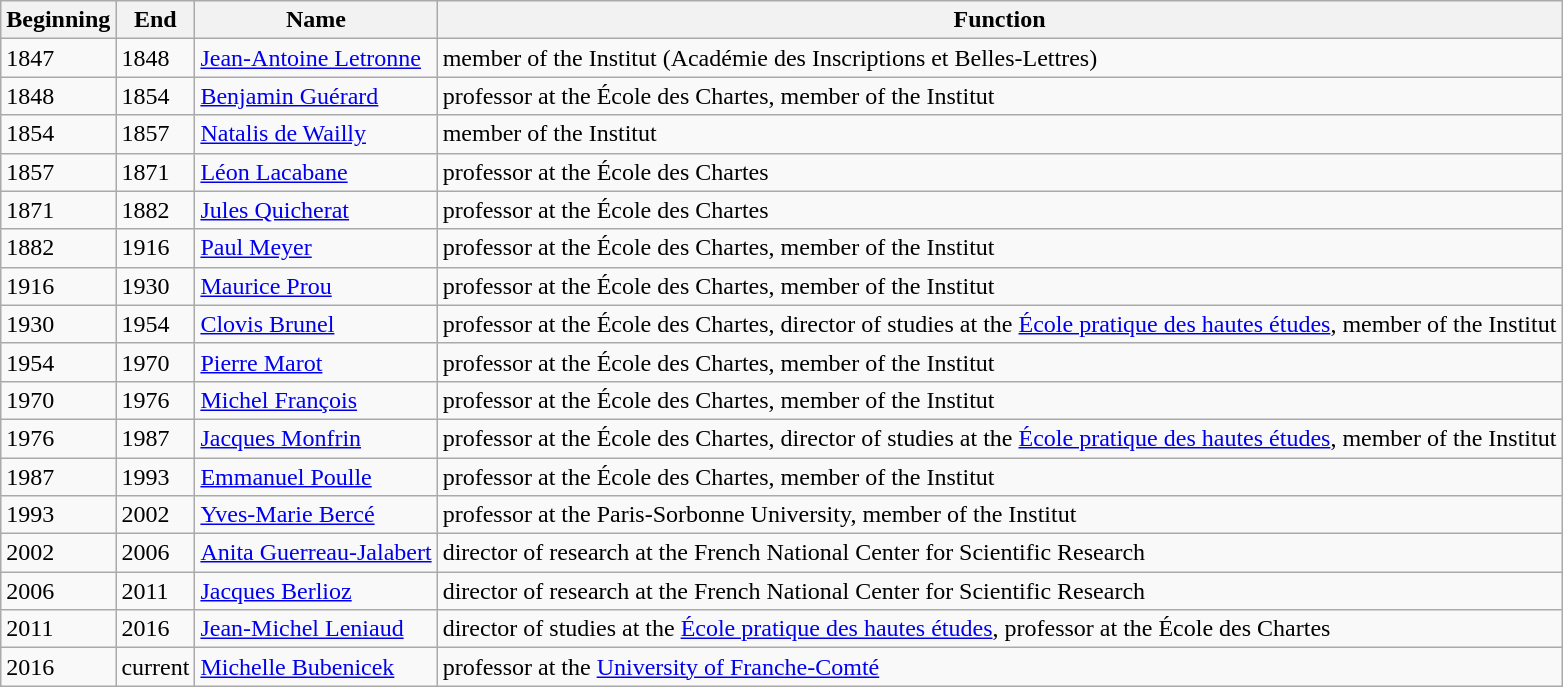<table class="wikitable">
<tr>
<th>Beginning</th>
<th>End</th>
<th>Name</th>
<th>Function</th>
</tr>
<tr>
<td>1847</td>
<td>1848</td>
<td><a href='#'>Jean-Antoine Letronne</a></td>
<td>member of the Institut (Académie des Inscriptions et Belles-Lettres)</td>
</tr>
<tr>
<td>1848</td>
<td>1854</td>
<td><a href='#'>Benjamin Guérard</a></td>
<td>professor at the École des Chartes, member of the Institut</td>
</tr>
<tr>
<td>1854</td>
<td>1857</td>
<td><a href='#'>Natalis de Wailly</a></td>
<td>member of the Institut</td>
</tr>
<tr>
<td>1857</td>
<td>1871</td>
<td><a href='#'>Léon Lacabane</a></td>
<td>professor at the École des Chartes</td>
</tr>
<tr>
<td>1871</td>
<td>1882</td>
<td><a href='#'>Jules Quicherat</a></td>
<td>professor at the École des Chartes</td>
</tr>
<tr>
<td>1882</td>
<td>1916</td>
<td><a href='#'>Paul Meyer</a></td>
<td>professor at the École des Chartes, member of the Institut</td>
</tr>
<tr>
<td>1916</td>
<td>1930</td>
<td><a href='#'>Maurice Prou</a></td>
<td>professor at the École des Chartes, member of the Institut</td>
</tr>
<tr>
<td>1930</td>
<td>1954</td>
<td><a href='#'>Clovis Brunel</a></td>
<td>professor at the École des Chartes, director of studies at the <a href='#'>École pratique des hautes études</a>, member of the Institut</td>
</tr>
<tr>
<td>1954</td>
<td>1970</td>
<td><a href='#'>Pierre Marot</a></td>
<td>professor at the École des Chartes, member of the Institut</td>
</tr>
<tr>
<td>1970</td>
<td>1976</td>
<td><a href='#'>Michel François</a></td>
<td>professor at the École des Chartes, member of the Institut</td>
</tr>
<tr>
<td>1976</td>
<td>1987</td>
<td><a href='#'>Jacques Monfrin</a></td>
<td>professor at the École des Chartes, director of studies at the <a href='#'>École pratique des hautes études</a>, member of the Institut</td>
</tr>
<tr>
<td>1987</td>
<td>1993</td>
<td><a href='#'>Emmanuel Poulle</a></td>
<td>professor at the École des Chartes, member of the Institut</td>
</tr>
<tr>
<td>1993</td>
<td>2002</td>
<td><a href='#'>Yves-Marie Bercé</a></td>
<td>professor at the Paris-Sorbonne University, member of the Institut</td>
</tr>
<tr>
<td>2002</td>
<td>2006</td>
<td><a href='#'>Anita Guerreau-Jalabert</a></td>
<td>director of research at the French National Center for Scientific Research</td>
</tr>
<tr>
<td>2006</td>
<td>2011</td>
<td><a href='#'>Jacques Berlioz</a></td>
<td>director of research at the French National Center for Scientific Research</td>
</tr>
<tr>
<td>2011</td>
<td>2016</td>
<td><a href='#'>Jean-Michel Leniaud</a></td>
<td>director of studies at the <a href='#'>École pratique des hautes études</a>, professor at the École des Chartes</td>
</tr>
<tr>
<td>2016</td>
<td>current</td>
<td><a href='#'>Michelle Bubenicek</a></td>
<td>professor at the <a href='#'>University of Franche-Comté</a></td>
</tr>
</table>
